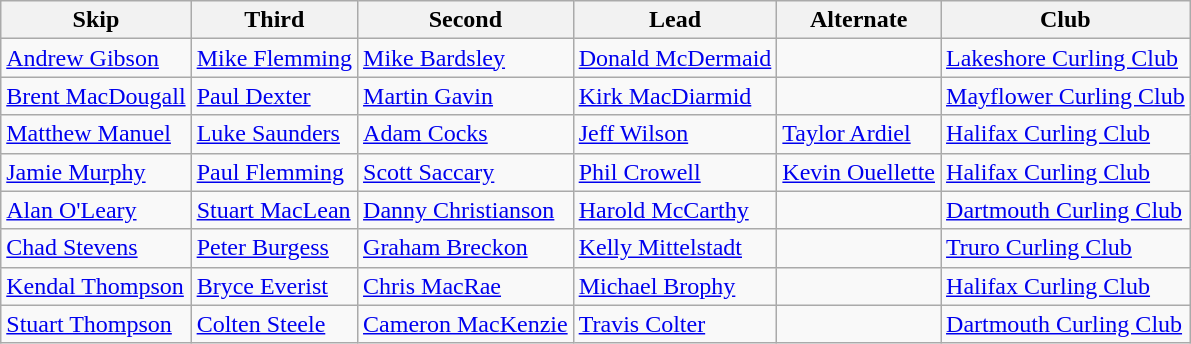<table class="wikitable">
<tr>
<th>Skip</th>
<th>Third</th>
<th>Second</th>
<th>Lead</th>
<th>Alternate</th>
<th>Club</th>
</tr>
<tr>
<td><a href='#'>Andrew Gibson</a></td>
<td><a href='#'>Mike Flemming</a></td>
<td><a href='#'>Mike Bardsley</a></td>
<td><a href='#'>Donald McDermaid</a></td>
<td></td>
<td><a href='#'>Lakeshore Curling Club</a></td>
</tr>
<tr>
<td><a href='#'>Brent MacDougall</a></td>
<td><a href='#'>Paul Dexter</a></td>
<td><a href='#'>Martin Gavin</a></td>
<td><a href='#'>Kirk MacDiarmid</a></td>
<td></td>
<td><a href='#'>Mayflower Curling Club</a></td>
</tr>
<tr>
<td><a href='#'>Matthew Manuel</a></td>
<td><a href='#'>Luke Saunders</a></td>
<td><a href='#'>Adam Cocks</a></td>
<td><a href='#'>Jeff Wilson</a></td>
<td><a href='#'>Taylor Ardiel</a></td>
<td><a href='#'>Halifax Curling Club</a></td>
</tr>
<tr>
<td><a href='#'>Jamie Murphy</a></td>
<td><a href='#'>Paul Flemming</a></td>
<td><a href='#'>Scott Saccary</a></td>
<td><a href='#'>Phil Crowell</a></td>
<td><a href='#'>Kevin Ouellette</a></td>
<td><a href='#'>Halifax Curling Club</a></td>
</tr>
<tr>
<td><a href='#'>Alan O'Leary</a></td>
<td><a href='#'>Stuart MacLean</a></td>
<td><a href='#'>Danny Christianson</a></td>
<td><a href='#'>Harold McCarthy</a></td>
<td></td>
<td><a href='#'>Dartmouth Curling Club</a></td>
</tr>
<tr>
<td><a href='#'>Chad Stevens</a></td>
<td><a href='#'>Peter Burgess</a></td>
<td><a href='#'>Graham Breckon</a></td>
<td><a href='#'>Kelly Mittelstadt</a></td>
<td></td>
<td><a href='#'>Truro Curling Club</a></td>
</tr>
<tr>
<td><a href='#'>Kendal Thompson</a></td>
<td><a href='#'>Bryce Everist</a></td>
<td><a href='#'>Chris MacRae</a></td>
<td><a href='#'>Michael Brophy</a></td>
<td></td>
<td><a href='#'>Halifax Curling Club</a></td>
</tr>
<tr>
<td><a href='#'>Stuart Thompson</a></td>
<td><a href='#'>Colten Steele</a></td>
<td><a href='#'>Cameron MacKenzie</a></td>
<td><a href='#'>Travis Colter</a></td>
<td></td>
<td><a href='#'>Dartmouth Curling Club</a></td>
</tr>
</table>
